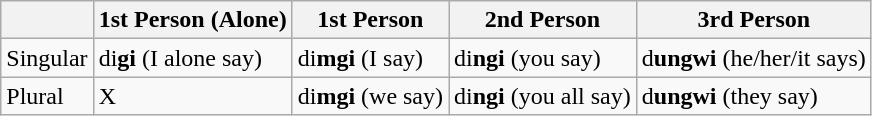<table class="wikitable">
<tr>
<th></th>
<th>1st Person (Alone)</th>
<th>1st Person</th>
<th>2nd Person</th>
<th>3rd Person</th>
</tr>
<tr>
<td>Singular</td>
<td>di<strong>gi</strong> (I alone say)</td>
<td>di<strong>mgi</strong> (I say)</td>
<td>di<strong>ngi</strong> (you say)</td>
<td>d<strong>ungwi</strong> (he/her/it says)</td>
</tr>
<tr>
<td>Plural</td>
<td>X</td>
<td>di<strong>mgi</strong> (we say)</td>
<td>di<strong>ngi</strong> (you all say)</td>
<td>d<strong>ungwi</strong> (they say)</td>
</tr>
</table>
